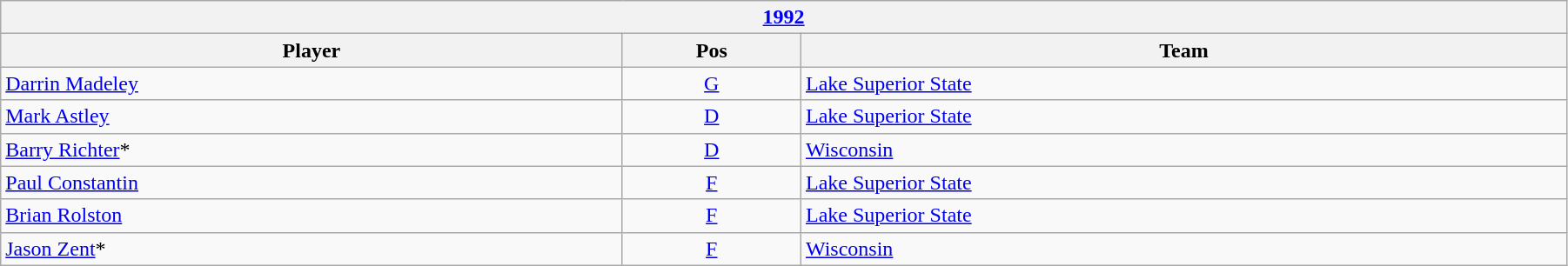<table class="wikitable" width=95%>
<tr>
<th colspan=3><a href='#'>1992</a></th>
</tr>
<tr>
<th>Player</th>
<th>Pos</th>
<th>Team</th>
</tr>
<tr>
<td><a href='#'>Darrin Madeley</a></td>
<td style="text-align:center;"><a href='#'>G</a></td>
<td><a href='#'>Lake Superior State</a></td>
</tr>
<tr>
<td><a href='#'>Mark Astley</a></td>
<td style="text-align:center;"><a href='#'>D</a></td>
<td><a href='#'>Lake Superior State</a></td>
</tr>
<tr>
<td><a href='#'>Barry Richter</a>*</td>
<td style="text-align:center;"><a href='#'>D</a></td>
<td><a href='#'>Wisconsin</a></td>
</tr>
<tr>
<td><a href='#'>Paul Constantin</a></td>
<td style="text-align:center;"><a href='#'>F</a></td>
<td><a href='#'>Lake Superior State</a></td>
</tr>
<tr>
<td><a href='#'>Brian Rolston</a></td>
<td style="text-align:center;"><a href='#'>F</a></td>
<td><a href='#'>Lake Superior State</a></td>
</tr>
<tr>
<td><a href='#'>Jason Zent</a>*</td>
<td style="text-align:center;"><a href='#'>F</a></td>
<td><a href='#'>Wisconsin</a></td>
</tr>
</table>
